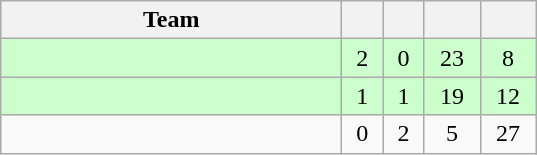<table class="wikitable" style="text-align:center;">
<tr>
<th width=220>Team</th>
<th width=20></th>
<th width=20></th>
<th width=30></th>
<th width=30></th>
</tr>
<tr bgcolor="#ccffcc">
<td align=left></td>
<td>2</td>
<td>0</td>
<td>23</td>
<td>8</td>
</tr>
<tr bgcolor="#ccffcc">
<td align=left></td>
<td>1</td>
<td>1</td>
<td>19</td>
<td>12</td>
</tr>
<tr>
<td align=left></td>
<td>0</td>
<td>2</td>
<td>5</td>
<td>27</td>
</tr>
</table>
